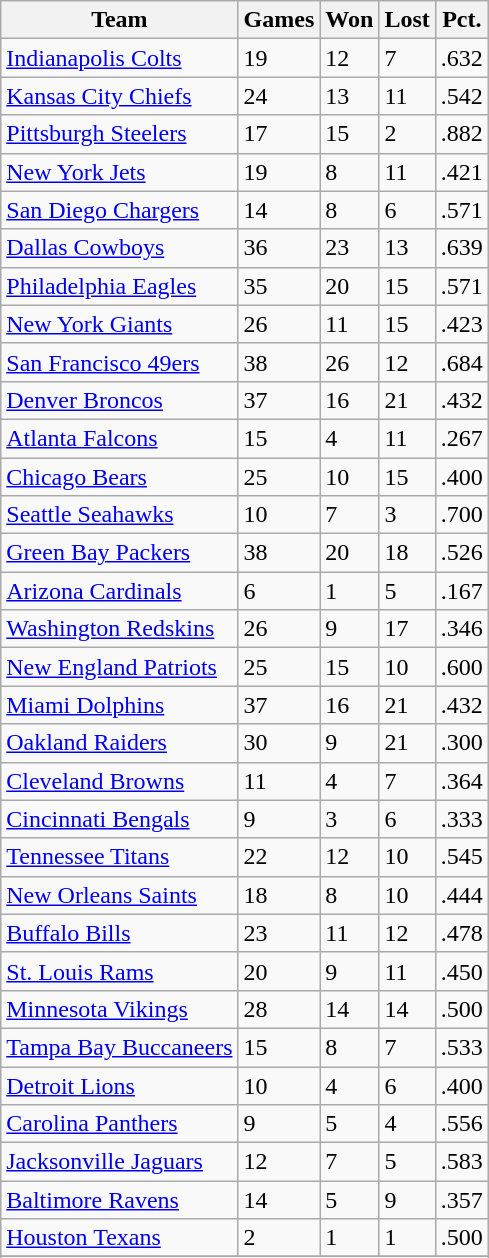<table class="wikitable sortable">
<tr>
<th>Team</th>
<th>Games</th>
<th>Won</th>
<th>Lost</th>
<th>Pct.</th>
</tr>
<tr>
<td><a href='#'>Indianapolis Colts</a></td>
<td>19</td>
<td>12</td>
<td>7</td>
<td>.632</td>
</tr>
<tr>
<td><a href='#'>Kansas City Chiefs</a></td>
<td>24</td>
<td>13</td>
<td>11</td>
<td>.542</td>
</tr>
<tr>
<td><a href='#'>Pittsburgh Steelers</a></td>
<td>17</td>
<td>15</td>
<td>2</td>
<td>.882</td>
</tr>
<tr>
<td><a href='#'>New York Jets</a></td>
<td>19</td>
<td>8</td>
<td>11</td>
<td>.421</td>
</tr>
<tr>
<td><a href='#'>San Diego Chargers</a></td>
<td>14</td>
<td>8</td>
<td>6</td>
<td>.571</td>
</tr>
<tr>
<td><a href='#'>Dallas Cowboys</a></td>
<td>36</td>
<td>23</td>
<td>13</td>
<td>.639</td>
</tr>
<tr>
<td><a href='#'>Philadelphia Eagles</a></td>
<td>35</td>
<td>20</td>
<td>15</td>
<td>.571</td>
</tr>
<tr>
<td><a href='#'>New York Giants</a></td>
<td>26</td>
<td>11</td>
<td>15</td>
<td>.423</td>
</tr>
<tr>
<td><a href='#'>San Francisco 49ers</a></td>
<td>38</td>
<td>26</td>
<td>12</td>
<td>.684</td>
</tr>
<tr>
<td><a href='#'>Denver Broncos</a></td>
<td>37</td>
<td>16</td>
<td>21</td>
<td>.432</td>
</tr>
<tr>
<td><a href='#'>Atlanta Falcons</a></td>
<td>15</td>
<td>4</td>
<td>11</td>
<td>.267</td>
</tr>
<tr>
<td><a href='#'>Chicago Bears</a></td>
<td>25</td>
<td>10</td>
<td>15</td>
<td>.400</td>
</tr>
<tr>
<td><a href='#'>Seattle Seahawks</a></td>
<td>10</td>
<td>7</td>
<td>3</td>
<td>.700</td>
</tr>
<tr>
<td><a href='#'>Green Bay Packers</a></td>
<td>38</td>
<td>20</td>
<td>18</td>
<td>.526</td>
</tr>
<tr>
<td><a href='#'>Arizona Cardinals</a></td>
<td>6</td>
<td>1</td>
<td>5</td>
<td>.167</td>
</tr>
<tr>
<td><a href='#'>Washington Redskins</a></td>
<td>26</td>
<td>9</td>
<td>17</td>
<td>.346</td>
</tr>
<tr>
<td><a href='#'>New England Patriots</a></td>
<td>25</td>
<td>15</td>
<td>10</td>
<td>.600</td>
</tr>
<tr>
<td><a href='#'>Miami Dolphins</a></td>
<td>37</td>
<td>16</td>
<td>21</td>
<td>.432</td>
</tr>
<tr>
<td><a href='#'>Oakland Raiders</a></td>
<td>30</td>
<td>9</td>
<td>21</td>
<td>.300</td>
</tr>
<tr>
<td><a href='#'>Cleveland Browns</a></td>
<td>11</td>
<td>4</td>
<td>7</td>
<td>.364</td>
</tr>
<tr>
<td><a href='#'>Cincinnati Bengals</a></td>
<td>9</td>
<td>3</td>
<td>6</td>
<td>.333</td>
</tr>
<tr>
<td><a href='#'>Tennessee Titans</a></td>
<td>22</td>
<td>12</td>
<td>10</td>
<td>.545</td>
</tr>
<tr>
<td><a href='#'>New Orleans Saints</a></td>
<td>18</td>
<td>8</td>
<td>10</td>
<td>.444</td>
</tr>
<tr>
<td><a href='#'>Buffalo Bills</a></td>
<td>23</td>
<td>11</td>
<td>12</td>
<td>.478</td>
</tr>
<tr>
<td><a href='#'>St. Louis Rams</a></td>
<td>20</td>
<td>9</td>
<td>11</td>
<td>.450</td>
</tr>
<tr>
<td><a href='#'>Minnesota Vikings</a></td>
<td>28</td>
<td>14</td>
<td>14</td>
<td>.500</td>
</tr>
<tr>
<td><a href='#'>Tampa Bay Buccaneers</a></td>
<td>15</td>
<td>8</td>
<td>7</td>
<td>.533</td>
</tr>
<tr>
<td><a href='#'>Detroit Lions</a></td>
<td>10</td>
<td>4</td>
<td>6</td>
<td>.400</td>
</tr>
<tr>
<td><a href='#'>Carolina Panthers</a></td>
<td>9</td>
<td>5</td>
<td>4</td>
<td>.556</td>
</tr>
<tr>
<td><a href='#'>Jacksonville Jaguars</a></td>
<td>12</td>
<td>7</td>
<td>5</td>
<td>.583</td>
</tr>
<tr>
<td><a href='#'>Baltimore Ravens</a></td>
<td>14</td>
<td>5</td>
<td>9</td>
<td>.357</td>
</tr>
<tr>
<td><a href='#'>Houston Texans</a></td>
<td>2</td>
<td>1</td>
<td>1</td>
<td>.500</td>
</tr>
<tr>
</tr>
<tr>
</tr>
</table>
